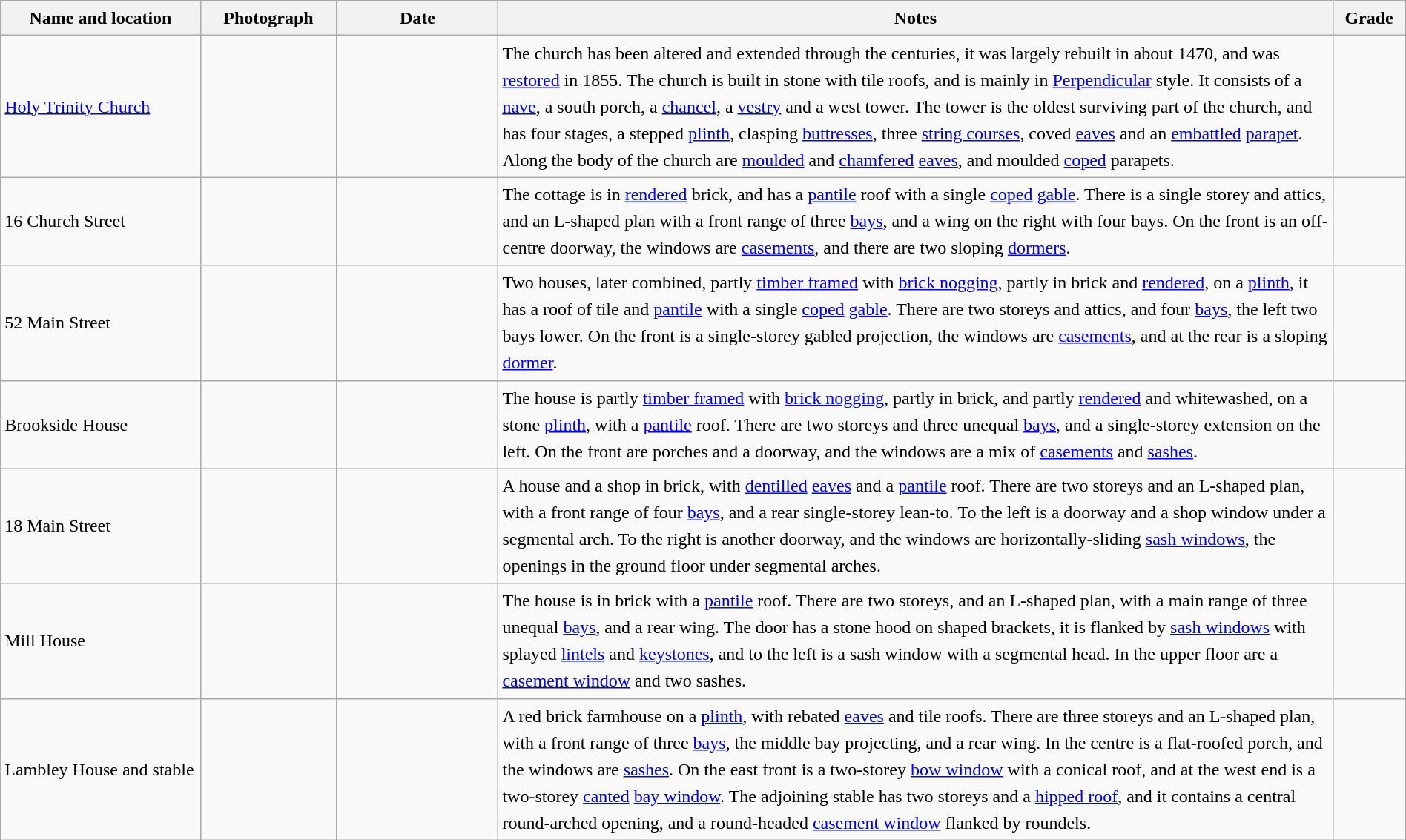<table class="wikitable sortable plainrowheaders" style="width:100%; border:0px; text-align:left; line-height:150%">
<tr>
<th scope="col"  style="width:150px">Name and location</th>
<th scope="col"  style="width:100px" class="unsortable">Photograph</th>
<th scope="col"  style="width:120px">Date</th>
<th scope="col"  style="width:650px" class="unsortable">Notes</th>
<th scope="col"  style="width:50px">Grade</th>
</tr>
<tr>
<td><a href='#'>Holy Trinity Church</a><br><small></small></td>
<td></td>
<td align="center"></td>
<td>The church has been altered and extended through the centuries, it was largely rebuilt in about 1470, and was <a href='#'>restored</a> in 1855.  The church is built in stone with tile roofs, and is mainly in <a href='#'>Perpendicular</a> style.  It consists of a <a href='#'>nave</a>, a south porch, a <a href='#'>chancel</a>, a <a href='#'>vestry</a> and a west tower.  The tower is the oldest surviving part of the church, and has four stages, a stepped <a href='#'>plinth</a>, clasping <a href='#'>buttresses</a>, three <a href='#'>string courses</a>, coved <a href='#'>eaves</a> and an <a href='#'>embattled</a> <a href='#'>parapet</a>.  Along the body of the church are <a href='#'>moulded</a> and <a href='#'>chamfered</a> <a href='#'>eaves</a>, and moulded <a href='#'>coped</a> parapets.</td>
<td align="center" ></td>
</tr>
<tr>
<td>16 Church Street<br><small></small></td>
<td></td>
<td align="center"></td>
<td>The cottage is in <a href='#'>rendered</a> brick, and has a <a href='#'>pantile</a> roof with a single <a href='#'>coped</a> <a href='#'>gable</a>.  There is a single storey and attics, and an L-shaped plan with a front range of three <a href='#'>bays</a>, and a wing on the right with four bays.  On the front is an off-centre doorway, the windows are <a href='#'>casements</a>, and there are two sloping <a href='#'>dormers</a>.</td>
<td align="center" ></td>
</tr>
<tr>
<td>52 Main Street<br><small></small></td>
<td></td>
<td align="center"></td>
<td>Two houses, later combined, partly <a href='#'>timber framed</a> with <a href='#'>brick nogging</a>, partly in brick and <a href='#'>rendered</a>, on a <a href='#'>plinth</a>, it has a roof of tile and <a href='#'>pantile</a> with a single <a href='#'>coped</a> <a href='#'>gable</a>.  There are two storeys and attics, and four <a href='#'>bays</a>, the left two bays lower.  On the front is a single-storey gabled projection, the windows are <a href='#'>casements</a>, and at the rear is a sloping <a href='#'>dormer</a>.</td>
<td align="center" ></td>
</tr>
<tr>
<td>Brookside House<br><small></small></td>
<td></td>
<td align="center"></td>
<td>The house is partly <a href='#'>timber framed</a> with <a href='#'>brick nogging</a>, partly in brick, and partly <a href='#'>rendered</a> and whitewashed, on a stone <a href='#'>plinth</a>, with a <a href='#'>pantile</a> roof.  There are two storeys and three unequal <a href='#'>bays</a>, and a single-storey extension on the left.  On the front are porches and a doorway, and the windows are a mix of <a href='#'>casements</a> and <a href='#'>sashes</a>.</td>
<td align="center" ></td>
</tr>
<tr>
<td>18 Main Street<br><small></small></td>
<td></td>
<td align="center"></td>
<td>A house and a shop in brick, with <a href='#'>dentilled</a> <a href='#'>eaves</a> and a <a href='#'>pantile</a> roof.  There are two storeys and an L-shaped plan, with a front range of four <a href='#'>bays</a>, and a rear single-storey lean-to.  To the left is a doorway and a shop window under a segmental arch.  To the right is another doorway, and the windows are horizontally-sliding <a href='#'>sash windows</a>, the openings in the ground floor under segmental arches.</td>
<td align="center" ></td>
</tr>
<tr>
<td>Mill House<br><small></small></td>
<td></td>
<td align="center"></td>
<td>The house is in brick with a <a href='#'>pantile</a> roof.  There are two storeys, and an L-shaped plan, with a main range of three unequal <a href='#'>bays</a>, and a rear wing.  The door has a stone hood on shaped brackets, it is flanked by <a href='#'>sash windows</a> with splayed <a href='#'>lintels</a> and <a href='#'>keystones</a>, and to the left is a sash window with a segmental head.  In the upper floor are a <a href='#'>casement window</a> and two sashes.</td>
<td align="center" ></td>
</tr>
<tr>
<td>Lambley House and stable<br><small></small></td>
<td></td>
<td align="center"></td>
<td>A red brick farmhouse on a <a href='#'>plinth</a>, with rebated <a href='#'>eaves</a> and tile roofs.  There are three storeys and an L-shaped plan, with a front range of three <a href='#'>bays</a>, the middle bay projecting, and a rear wing. In the centre is a flat-roofed porch, and the windows are <a href='#'>sashes</a>.  On the east front is a two-storey <a href='#'>bow window</a> with a conical roof, and at the west end is a two-storey <a href='#'>canted</a> <a href='#'>bay window</a>.  The adjoining stable has two storeys and a <a href='#'>hipped roof</a>, and it contains a central round-arched opening, and a round-headed <a href='#'>casement window</a> flanked by roundels.</td>
<td align="center" ></td>
</tr>
<tr>
</tr>
</table>
